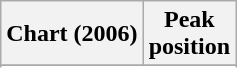<table class="wikitable sortable plainrowheaders">
<tr>
<th scope="col">Chart (2006)</th>
<th scope="col">Peak<br>position</th>
</tr>
<tr>
</tr>
<tr>
</tr>
</table>
